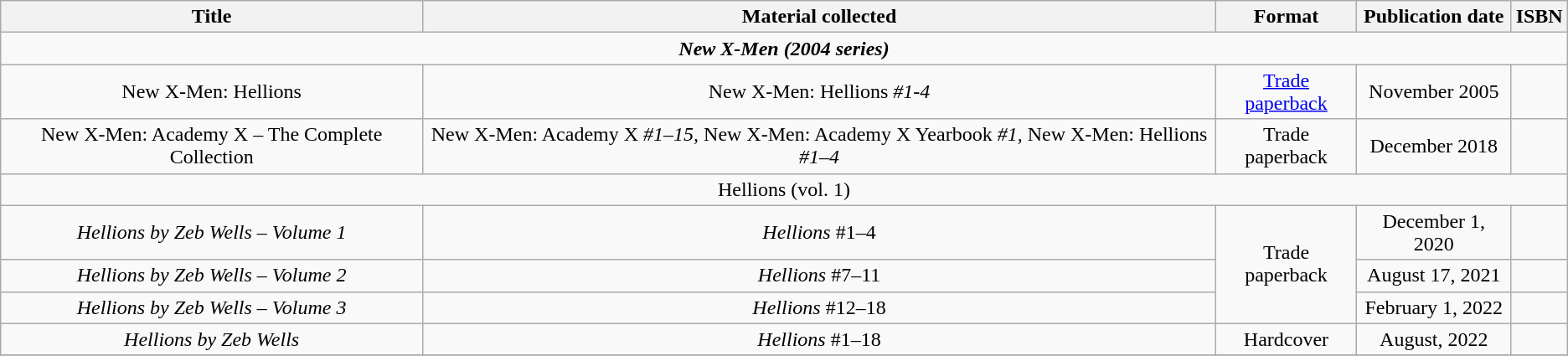<table class="wikitable" style="text-align:center">
<tr>
<th scope="col">Title</th>
<th scope="col">Material collected</th>
<th scope="col">Format</th>
<th scope="col">Publication date</th>
<th scope="col">ISBN</th>
</tr>
<tr>
<td colspan="5"><strong><em>New X-Men<em> (2004 series)<strong></td>
</tr>
<tr>
<td></em>New X-Men: Hellions<em></td>
<td></em>New X-Men: Hellions<em> #1-4</td>
<td><a href='#'>Trade paperback</a></td>
<td>November 2005</td>
<td></td>
</tr>
<tr>
<td></em>New X-Men: Academy X – The Complete Collection<em></td>
<td></em>New X-Men: Academy X<em> #1–15, </em>New X-Men: Academy X Yearbook<em> #1, </em>New X-Men: Hellions<em> #1–4</td>
<td>Trade paperback</td>
<td>December 2018</td>
<td></td>
</tr>
<tr>
<td colspan="5"></em></strong>Hellions</em> (vol. 1)</strong></td>
</tr>
<tr>
<td><em>Hellions by Zeb Wells – Volume 1</em></td>
<td><em>Hellions</em> #1–4</td>
<td rowspan="3">Trade paperback</td>
<td>December 1, 2020</td>
<td></td>
</tr>
<tr>
<td><em>Hellions by Zeb Wells – Volume 2</em></td>
<td><em>Hellions</em> #7–11</td>
<td>August 17, 2021</td>
<td></td>
</tr>
<tr>
<td><em>Hellions by Zeb Wells – Volume 3</em></td>
<td><em>Hellions</em> #12–18</td>
<td>February 1, 2022</td>
<td></td>
</tr>
<tr>
<td><em>Hellions by Zeb Wells</em></td>
<td><em>Hellions</em> #1–18</td>
<td>Hardcover</td>
<td>August, 2022</td>
<td></td>
</tr>
<tr>
</tr>
</table>
